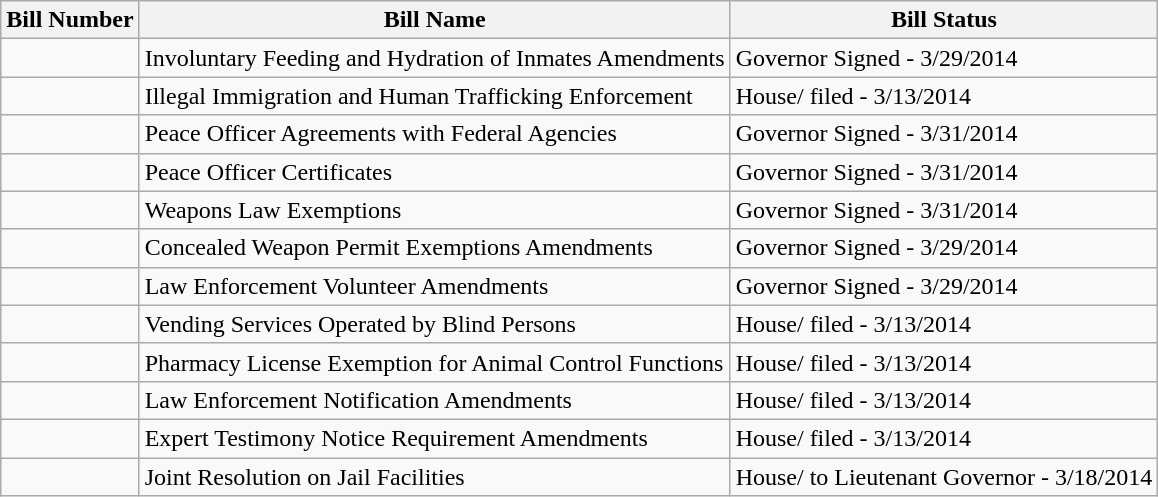<table class="wikitable">
<tr>
<th>Bill Number</th>
<th>Bill Name</th>
<th>Bill Status</th>
</tr>
<tr>
<td></td>
<td>Involuntary Feeding and Hydration of Inmates Amendments</td>
<td>Governor Signed - 3/29/2014</td>
</tr>
<tr>
<td></td>
<td>Illegal Immigration and Human Trafficking Enforcement</td>
<td>House/ filed - 3/13/2014</td>
</tr>
<tr>
<td></td>
<td>Peace Officer Agreements with Federal Agencies</td>
<td>Governor Signed - 3/31/2014</td>
</tr>
<tr>
<td></td>
<td>Peace Officer Certificates</td>
<td>Governor Signed - 3/31/2014</td>
</tr>
<tr>
<td></td>
<td>Weapons Law Exemptions</td>
<td>Governor Signed - 3/31/2014</td>
</tr>
<tr>
<td></td>
<td>Concealed Weapon Permit Exemptions Amendments</td>
<td>Governor Signed - 3/29/2014</td>
</tr>
<tr>
<td></td>
<td>Law Enforcement Volunteer Amendments</td>
<td>Governor Signed - 3/29/2014</td>
</tr>
<tr>
<td></td>
<td>Vending Services Operated by Blind Persons</td>
<td>House/ filed - 3/13/2014</td>
</tr>
<tr>
<td></td>
<td>Pharmacy License Exemption for Animal Control Functions</td>
<td>House/ filed - 3/13/2014</td>
</tr>
<tr>
<td></td>
<td>Law Enforcement Notification Amendments</td>
<td>House/ filed - 3/13/2014</td>
</tr>
<tr>
<td></td>
<td>Expert Testimony Notice Requirement Amendments</td>
<td>House/ filed - 3/13/2014</td>
</tr>
<tr>
<td></td>
<td>Joint Resolution on Jail Facilities</td>
<td>House/ to Lieutenant Governor - 3/18/2014</td>
</tr>
</table>
